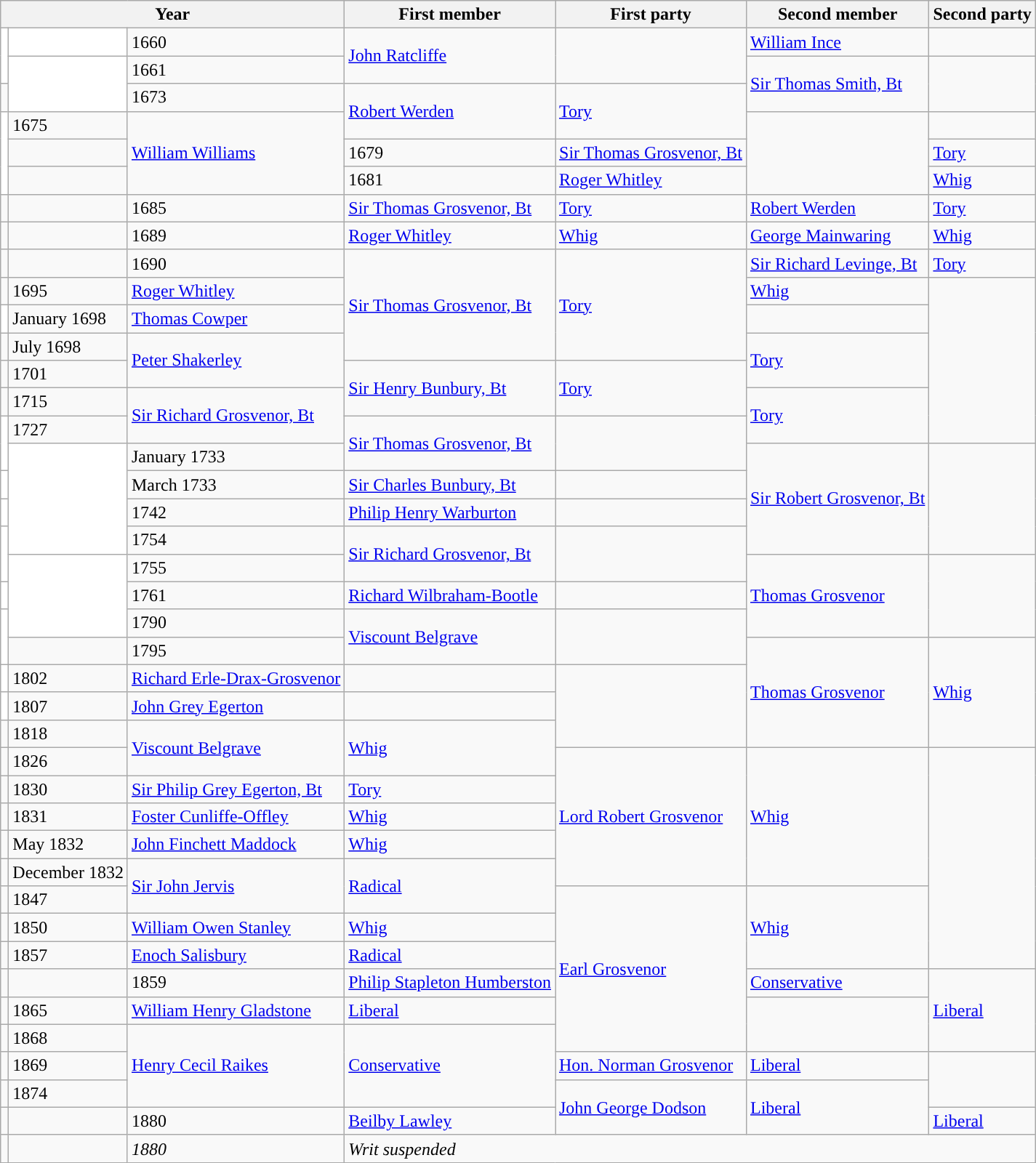<table class="wikitable">
<tr>
<th colspan="3">Year</th>
<th>First member</th>
<th>First party</th>
<th>Second member</th>
<th>Second party</th>
</tr>
<tr>
<td style="color:inherit;background-color: white" rowspan="2"></td>
<td style="color:inherit;background-color: white"></td>
<td>1660</td>
<td rowspan="2"><a href='#'>John Ratcliffe</a></td>
<td rowspan="2"></td>
<td><a href='#'>William Ince</a></td>
<td></td>
</tr>
<tr>
<td style="color:inherit;background-color: white" rowspan="2"></td>
<td>1661</td>
<td rowspan="2"><a href='#'>Sir Thomas Smith, Bt</a></td>
<td rowspan="2"></td>
</tr>
<tr>
<td style="color:inherit;background-color: "></td>
<td>1673</td>
<td rowspan="2"><a href='#'>Robert Werden</a></td>
<td rowspan="2"><a href='#'>Tory</a></td>
</tr>
<tr>
<td style="color:inherit;background-color: white" rowspan="3"></td>
<td>1675</td>
<td rowspan="3"><a href='#'>William Williams</a></td>
<td rowspan="3"></td>
</tr>
<tr>
<td style="color:inherit;background-color: "></td>
<td>1679</td>
<td><a href='#'>Sir Thomas Grosvenor, Bt</a></td>
<td><a href='#'>Tory</a></td>
</tr>
<tr>
<td style="color:inherit;background-color: "></td>
<td>1681</td>
<td><a href='#'>Roger Whitley</a></td>
<td><a href='#'>Whig</a></td>
</tr>
<tr>
<td style="color:inherit;background-color: "></td>
<td style="color:inherit;background-color: "></td>
<td>1685</td>
<td><a href='#'>Sir Thomas Grosvenor, Bt</a></td>
<td><a href='#'>Tory</a></td>
<td><a href='#'>Robert Werden</a></td>
<td><a href='#'>Tory</a></td>
</tr>
<tr>
<td style="color:inherit;background-color: "></td>
<td style="color:inherit;background-color: "></td>
<td>1689</td>
<td><a href='#'>Roger Whitley</a></td>
<td><a href='#'>Whig</a></td>
<td><a href='#'>George Mainwaring</a></td>
<td><a href='#'>Whig</a></td>
</tr>
<tr>
<td style="color:inherit;background-color: "></td>
<td style="color:inherit;background-color: "></td>
<td>1690</td>
<td rowspan="4"><a href='#'>Sir Thomas Grosvenor, Bt</a></td>
<td rowspan="4"><a href='#'>Tory</a></td>
<td><a href='#'>Sir Richard Levinge, Bt</a></td>
<td><a href='#'>Tory</a></td>
</tr>
<tr>
<td style="color:inherit;background-color: "></td>
<td>1695</td>
<td><a href='#'>Roger Whitley</a></td>
<td><a href='#'>Whig</a></td>
</tr>
<tr>
<td style="color:inherit;background-color: white"></td>
<td>January 1698</td>
<td><a href='#'>Thomas Cowper</a></td>
<td></td>
</tr>
<tr>
<td style="color:inherit;background-color: "></td>
<td>July 1698</td>
<td rowspan="2"><a href='#'>Peter Shakerley</a></td>
<td rowspan="2"><a href='#'>Tory</a></td>
</tr>
<tr>
<td style="color:inherit;background-color: "></td>
<td>1701</td>
<td rowspan="2"><a href='#'>Sir Henry Bunbury, Bt</a></td>
<td rowspan="2"><a href='#'>Tory</a></td>
</tr>
<tr>
<td style="color:inherit;background-color:"></td>
<td>1715</td>
<td rowspan="2"><a href='#'>Sir Richard Grosvenor, Bt</a></td>
<td rowspan="2"><a href='#'>Tory</a></td>
</tr>
<tr>
<td style="color:inherit;background-color: white" rowspan="2"></td>
<td>1727</td>
<td rowspan="2"><a href='#'>Sir Thomas Grosvenor, Bt</a></td>
<td rowspan="2"></td>
</tr>
<tr>
<td style="color:inherit;background-color: white" rowspan="4"></td>
<td>January 1733</td>
<td rowspan="4"><a href='#'>Sir Robert Grosvenor, Bt</a></td>
<td rowspan="4"></td>
</tr>
<tr>
<td style="color:inherit;background-color: white"></td>
<td>March 1733</td>
<td><a href='#'>Sir Charles Bunbury, Bt</a></td>
<td></td>
</tr>
<tr>
<td style="color:inherit;background-color: white"></td>
<td>1742</td>
<td><a href='#'>Philip Henry Warburton</a></td>
<td></td>
</tr>
<tr>
<td style="color:inherit;background-color: white" rowspan="2"></td>
<td>1754</td>
<td rowspan="2"><a href='#'>Sir Richard Grosvenor, Bt</a></td>
<td rowspan="2"></td>
</tr>
<tr>
<td style="color:inherit;background-color: white" rowspan="3"></td>
<td>1755</td>
<td rowspan="3"><a href='#'>Thomas Grosvenor</a></td>
<td rowspan="3"></td>
</tr>
<tr>
<td style="color:inherit;background-color: white"></td>
<td>1761</td>
<td><a href='#'>Richard Wilbraham-Bootle</a></td>
<td></td>
</tr>
<tr>
<td style="color:inherit;background-color: white" rowspan="2"></td>
<td>1790</td>
<td rowspan="2"><a href='#'>Viscount Belgrave</a></td>
<td rowspan="2"></td>
</tr>
<tr>
<td style="color:inherit;background-color: "></td>
<td>1795</td>
<td rowspan="4"><a href='#'>Thomas Grosvenor</a></td>
<td rowspan="4"><a href='#'>Whig</a></td>
</tr>
<tr>
<td style="color:inherit;background-color: white"></td>
<td>1802</td>
<td><a href='#'>Richard Erle-Drax-Grosvenor</a></td>
<td></td>
</tr>
<tr>
<td style="color:inherit;background-color: white"></td>
<td>1807</td>
<td><a href='#'>John Grey Egerton</a></td>
<td></td>
</tr>
<tr>
<td style="color:inherit;background-color: "></td>
<td>1818</td>
<td rowspan="2"><a href='#'>Viscount Belgrave</a></td>
<td rowspan="2"><a href='#'>Whig</a></td>
</tr>
<tr>
<td style="color:inherit;background-color: "></td>
<td>1826</td>
<td rowspan="5"><a href='#'>Lord Robert Grosvenor</a></td>
<td rowspan="5"><a href='#'>Whig</a></td>
</tr>
<tr>
<td style="color:inherit;background-color: "></td>
<td>1830</td>
<td><a href='#'>Sir Philip Grey Egerton, Bt</a></td>
<td><a href='#'>Tory</a></td>
</tr>
<tr>
<td style="color:inherit;background-color: "></td>
<td>1831</td>
<td><a href='#'>Foster Cunliffe-Offley</a></td>
<td><a href='#'>Whig</a></td>
</tr>
<tr>
<td style="color:inherit;background-color: "></td>
<td>May 1832</td>
<td><a href='#'>John Finchett Maddock</a></td>
<td><a href='#'>Whig</a></td>
</tr>
<tr>
<td style="color:inherit;background-color: "></td>
<td>December 1832</td>
<td rowspan="2"><a href='#'>Sir John Jervis</a></td>
<td rowspan="2"><a href='#'>Radical</a></td>
</tr>
<tr>
<td style="color:inherit;background-color: "></td>
<td>1847</td>
<td rowspan="6"><a href='#'>Earl Grosvenor</a></td>
<td rowspan="3"><a href='#'>Whig</a></td>
</tr>
<tr>
<td style="color:inherit;background-color: "></td>
<td>1850</td>
<td><a href='#'>William Owen Stanley</a></td>
<td><a href='#'>Whig</a></td>
</tr>
<tr>
<td style="color:inherit;background-color: "></td>
<td>1857</td>
<td><a href='#'>Enoch Salisbury</a></td>
<td><a href='#'>Radical</a></td>
</tr>
<tr>
<td style="color:inherit;background-color: "></td>
<td style="color:inherit;background-color: "></td>
<td>1859</td>
<td><a href='#'>Philip Stapleton Humberston</a></td>
<td><a href='#'>Conservative</a></td>
<td rowspan="3"><a href='#'>Liberal</a></td>
</tr>
<tr>
<td style="color:inherit;background-color: "></td>
<td>1865</td>
<td><a href='#'>William Henry Gladstone</a></td>
<td><a href='#'>Liberal</a></td>
</tr>
<tr>
<td style="color:inherit;background-color: "></td>
<td>1868</td>
<td rowspan="3"><a href='#'>Henry Cecil Raikes</a></td>
<td rowspan="3"><a href='#'>Conservative</a></td>
</tr>
<tr>
<td style="color:inherit;background-color: "></td>
<td>1869</td>
<td><a href='#'>Hon. Norman Grosvenor</a></td>
<td><a href='#'>Liberal</a></td>
</tr>
<tr>
<td style="color:inherit;background-color: "></td>
<td>1874</td>
<td rowspan="2"><a href='#'>John George Dodson</a></td>
<td rowspan="2"><a href='#'>Liberal</a></td>
</tr>
<tr>
<td style="color:inherit;background-color: "></td>
<td style="color:inherit;background-color: "></td>
<td>1880</td>
<td><a href='#'>Beilby Lawley</a></td>
<td><a href='#'>Liberal</a></td>
</tr>
<tr>
<td></td>
<td></td>
<td><em>1880</em></td>
<td colspan="4"><em>Writ suspended</em></td>
</tr>
</table>
